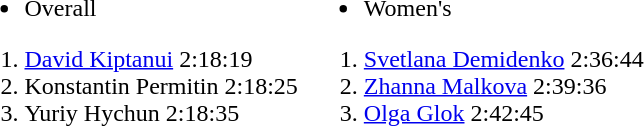<table>
<tr>
<td valign=top><br><ul><li>Overall</li></ul><ol><li> <a href='#'>David Kiptanui</a> 2:18:19</li><li> Konstantin Permitin 2:18:25</li><li> Yuriy Hychun 2:18:35</li></ol></td>
<td valign=top><br><ul><li>Women's</li></ul><ol><li> <a href='#'>Svetlana Demidenko</a> 2:36:44</li><li> <a href='#'>Zhanna Malkova</a> 2:39:36</li><li> <a href='#'>Olga Glok</a> 2:42:45</li></ol></td>
</tr>
</table>
